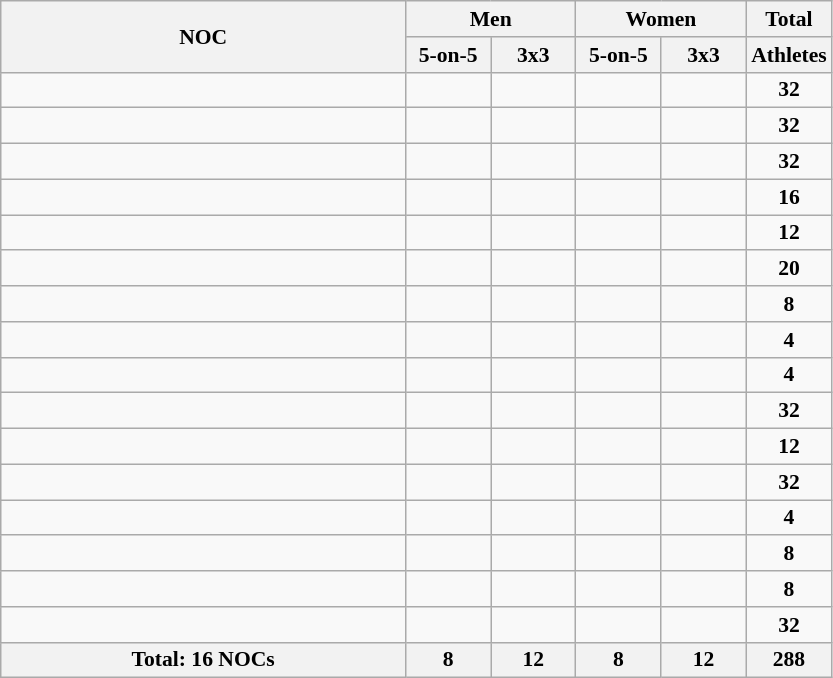<table class="wikitable sortable" width=555 style="text-align:center; font-size:90%">
<tr>
<th rowspan="2" style="text-align:center;">NOC</th>
<th colspan="2">Men</th>
<th colspan="2">Women</th>
<th colspan="1">Total</th>
</tr>
<tr>
<th width=50>5-on-5</th>
<th width=50>3x3</th>
<th width=50>5-on-5</th>
<th width=50>3x3</th>
<th width=50>Athletes</th>
</tr>
<tr>
<td style="text-align:left;"></td>
<td></td>
<td></td>
<td></td>
<td></td>
<td><strong>32</strong></td>
</tr>
<tr>
<td style="text-align:left;"></td>
<td></td>
<td></td>
<td></td>
<td></td>
<td><strong>32</strong></td>
</tr>
<tr>
<td style="text-align:left;"></td>
<td></td>
<td></td>
<td></td>
<td></td>
<td><strong>32</strong></td>
</tr>
<tr>
<td style="text-align:left;"></td>
<td></td>
<td></td>
<td></td>
<td></td>
<td><strong>16</strong></td>
</tr>
<tr>
<td style="text-align:left;"></td>
<td></td>
<td></td>
<td></td>
<td></td>
<td><strong>12</strong></td>
</tr>
<tr>
<td style="text-align:left;"></td>
<td></td>
<td></td>
<td></td>
<td></td>
<td><strong>20</strong></td>
</tr>
<tr>
<td style="text-align:left;"></td>
<td></td>
<td></td>
<td></td>
<td></td>
<td><strong>8</strong></td>
</tr>
<tr>
<td style="text-align:left;"></td>
<td></td>
<td></td>
<td></td>
<td></td>
<td><strong>4</strong></td>
</tr>
<tr>
<td style="text-align:left;"></td>
<td></td>
<td></td>
<td></td>
<td></td>
<td><strong>4</strong></td>
</tr>
<tr>
<td style="text-align:left;"></td>
<td></td>
<td></td>
<td></td>
<td></td>
<td><strong>32</strong></td>
</tr>
<tr>
<td style="text-align:left;"></td>
<td></td>
<td></td>
<td></td>
<td></td>
<td><strong>12</strong></td>
</tr>
<tr>
<td style="text-align:left;"></td>
<td></td>
<td></td>
<td></td>
<td></td>
<td><strong>32</strong></td>
</tr>
<tr>
<td style="text-align:left;"></td>
<td></td>
<td></td>
<td></td>
<td></td>
<td><strong>4</strong></td>
</tr>
<tr>
<td style="text-align:left;"></td>
<td></td>
<td></td>
<td></td>
<td></td>
<td><strong>8</strong></td>
</tr>
<tr>
<td style="text-align:left;"></td>
<td></td>
<td></td>
<td></td>
<td></td>
<td><strong>8</strong></td>
</tr>
<tr>
<td style="text-align:left;"></td>
<td></td>
<td></td>
<td></td>
<td></td>
<td><strong>32</strong></td>
</tr>
<tr>
<th>Total: 16 NOCs</th>
<th>8</th>
<th>12</th>
<th>8</th>
<th>12</th>
<th>288</th>
</tr>
</table>
